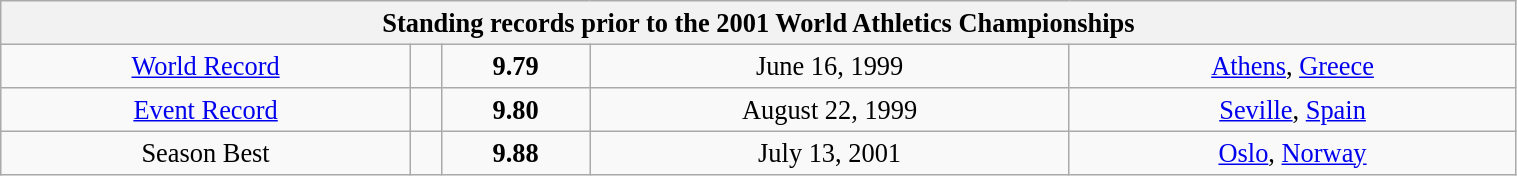<table class="wikitable" style=" text-align:center; font-size:110%;" width="80%">
<tr>
<th colspan="5">Standing records prior to the 2001 World Athletics Championships</th>
</tr>
<tr>
<td><a href='#'>World Record</a></td>
<td></td>
<td><strong>9.79</strong></td>
<td>June 16, 1999</td>
<td> <a href='#'>Athens</a>, <a href='#'>Greece</a></td>
</tr>
<tr>
<td><a href='#'>Event Record</a></td>
<td></td>
<td><strong>9.80</strong></td>
<td>August 22, 1999</td>
<td> <a href='#'>Seville</a>, <a href='#'>Spain</a></td>
</tr>
<tr>
<td>Season Best</td>
<td></td>
<td><strong>9.88</strong></td>
<td>July 13, 2001</td>
<td> <a href='#'>Oslo</a>, <a href='#'>Norway</a></td>
</tr>
</table>
